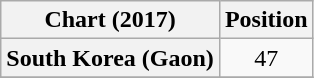<table class="wikitable sortable plainrowheaders" style="text-align:center">
<tr>
<th scope="col">Chart (2017)</th>
<th scope="col">Position</th>
</tr>
<tr>
<th scope="row">South Korea (Gaon)</th>
<td>47</td>
</tr>
<tr>
</tr>
</table>
